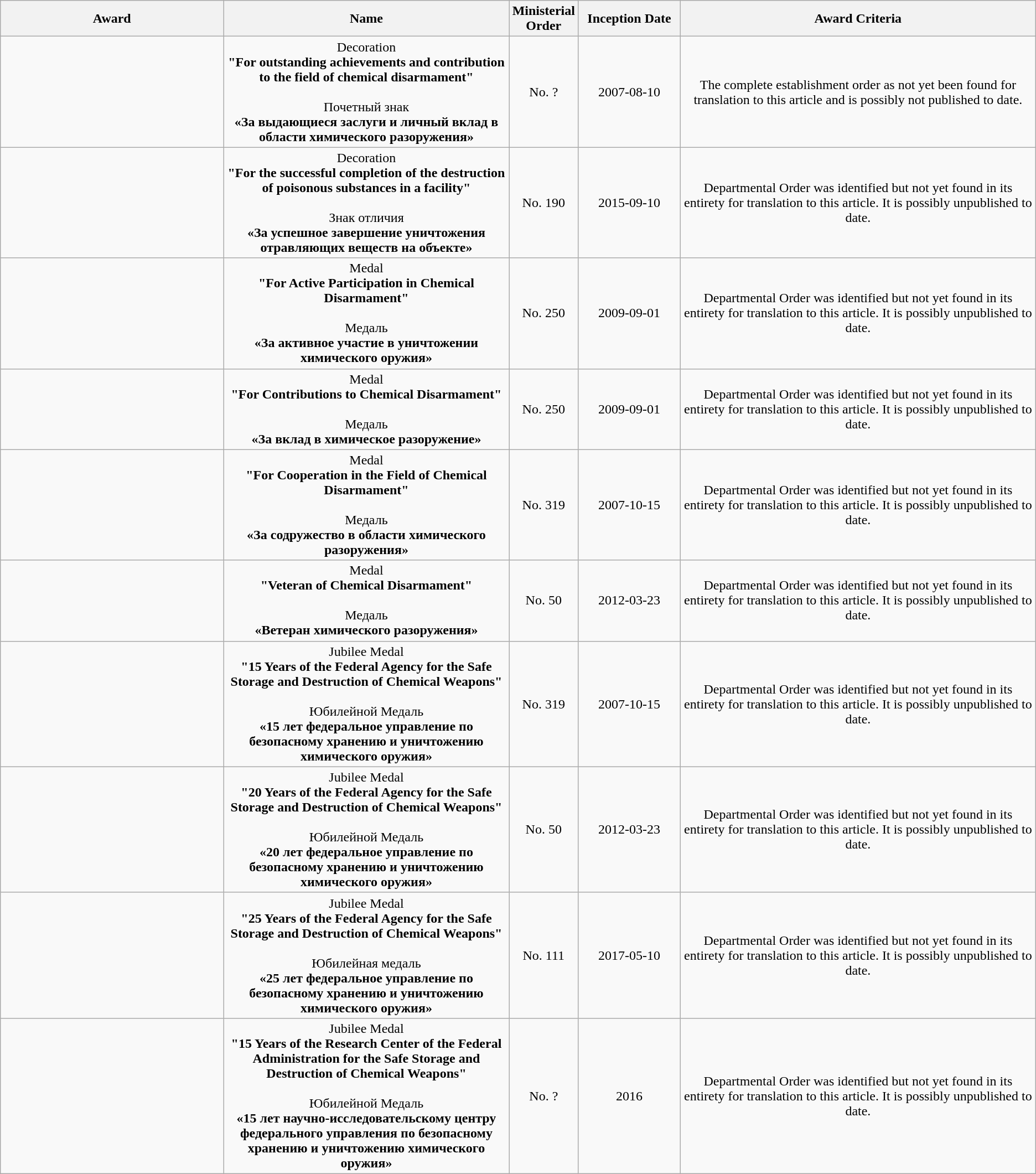<table class="wikitable sortable" style="text-align:center">
<tr>
<th style="width:22%">Award</th>
<th style="width:28%">Name </th>
<th>Ministerial Order</th>
<th style="width:10%">Inception Date</th>
<th style="width:35%">Award Criteria</th>
</tr>
<tr>
<td><br></td>
<td>Decoration<br><strong>"For outstanding achievements and contribution to the field of chemical disarmament"</strong><br><br>Почетный знак<br><strong>«За выдающиеся заслуги и личный вклад в области химического разоружения»</strong></td>
<td>No. ?</td>
<td>2007-08-10</td>
<td>The complete establishment order as not yet been found for translation to this article and is possibly not published to date.</td>
</tr>
<tr>
<td><br></td>
<td>Decoration<br><strong>"For the successful completion of the destruction of poisonous substances in a facility"</strong><br><br>Знак отличия <br><strong>«За успешное завершение уничтожения отравляющих веществ на объекте»</strong></td>
<td>No. 190</td>
<td>2015-09-10</td>
<td>Departmental Order was identified but not yet found in its entirety for translation to this article. It is possibly unpublished to date.</td>
</tr>
<tr>
<td><br></td>
<td>Medal<br><strong>"For Active Participation in Chemical Disarmament"</strong><br><br>Медаль<br><strong>«За активное участие в уничтожении химического оружия»</strong></td>
<td>No. 250</td>
<td>2009-09-01</td>
<td>Departmental Order was identified but not yet found in its entirety for translation to this article. It is possibly unpublished to date.</td>
</tr>
<tr>
<td><br></td>
<td>Medal<br><strong>"For Contributions to Chemical Disarmament"</strong><br><br>Медаль<br><strong>«За вклад в химическое разоружение»</strong></td>
<td>No. 250</td>
<td>2009-09-01</td>
<td>Departmental Order was identified but not yet found in its entirety for translation to this article. It is possibly unpublished to date.</td>
</tr>
<tr>
<td><br></td>
<td>Medal<br><strong>"For Cooperation in the Field of Chemical Disarmament"</strong><br><br>Медаль<br><strong>«За содружество в области химического разоружения»</strong></td>
<td>No. 319</td>
<td>2007-10-15</td>
<td>Departmental Order was identified but not yet found in its entirety for translation to this article. It is possibly unpublished to date.</td>
</tr>
<tr>
<td><br></td>
<td>Medal<br><strong>"Veteran of Chemical Disarmament"</strong><br><br>Медаль<br><strong>«Ветеран химического разоружения»</strong></td>
<td>No. 50</td>
<td>2012-03-23</td>
<td>Departmental Order was identified but not yet found in its entirety for translation to this article. It is possibly unpublished to date.</td>
</tr>
<tr>
<td><br></td>
<td>Jubilee Medal<br><strong>"15 Years of the Federal Agency for the Safe Storage and Destruction of Chemical Weapons"</strong><br><br>Юбилейной Медаль<br><strong>«15 лет федеральное управление по безопасному хранению и уничтожению химического оружия»</strong></td>
<td>No. 319</td>
<td>2007-10-15</td>
<td>Departmental Order was identified but not yet found in its entirety for translation to this article. It is possibly unpublished to date.</td>
</tr>
<tr>
<td><br></td>
<td>Jubilee Medal<br><strong>"20 Years of the Federal Agency for the Safe Storage and Destruction of Chemical Weapons"</strong><br><br>Юбилейной Медаль<br><strong>«20 лет федеральное управление по безопасному хранению и уничтожению химического оружия»</strong></td>
<td>No. 50</td>
<td>2012-03-23</td>
<td>Departmental Order was identified but not yet found in its entirety for translation to this article. It is possibly unpublished to date.</td>
</tr>
<tr>
<td><br></td>
<td>Jubilee Medal<br><strong>"25 Years of the Federal Agency for the Safe Storage and Destruction of Chemical Weapons"</strong><br><br>Юбилейная медаль<br><strong>«25 лет федеральное управление по безопасному хранению и уничтожению химического оружия»</strong></td>
<td>No. 111</td>
<td>2017-05-10</td>
<td>Departmental Order was identified but not yet found in its entirety for translation to this article. It is possibly unpublished to date.</td>
</tr>
<tr>
<td><br></td>
<td>Jubilee Medal<br><strong>"15 Years of the Research Center of the Federal Administration for the Safe Storage and Destruction of Chemical Weapons"</strong><br><br>Юбилейной Медаль<br><strong>«15 лет научно-исследовательскому центру федерального управления по безопасному хранению и уничтожению химического оружия»</strong></td>
<td>No. ?</td>
<td>2016</td>
<td>Departmental Order was identified but not yet found in its entirety for translation to this article. It is possibly unpublished to date.</td>
</tr>
</table>
